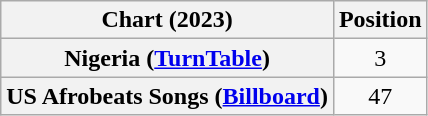<table class="wikitable sortable plainrowheaders" style="text-align:center">
<tr>
<th scope="col">Chart (2023)</th>
<th scope="col">Position</th>
</tr>
<tr>
<th scope="row">Nigeria (<a href='#'>TurnTable</a>)</th>
<td>3</td>
</tr>
<tr>
<th scope="row">US Afrobeats Songs (<a href='#'>Billboard</a>)</th>
<td>47</td>
</tr>
</table>
